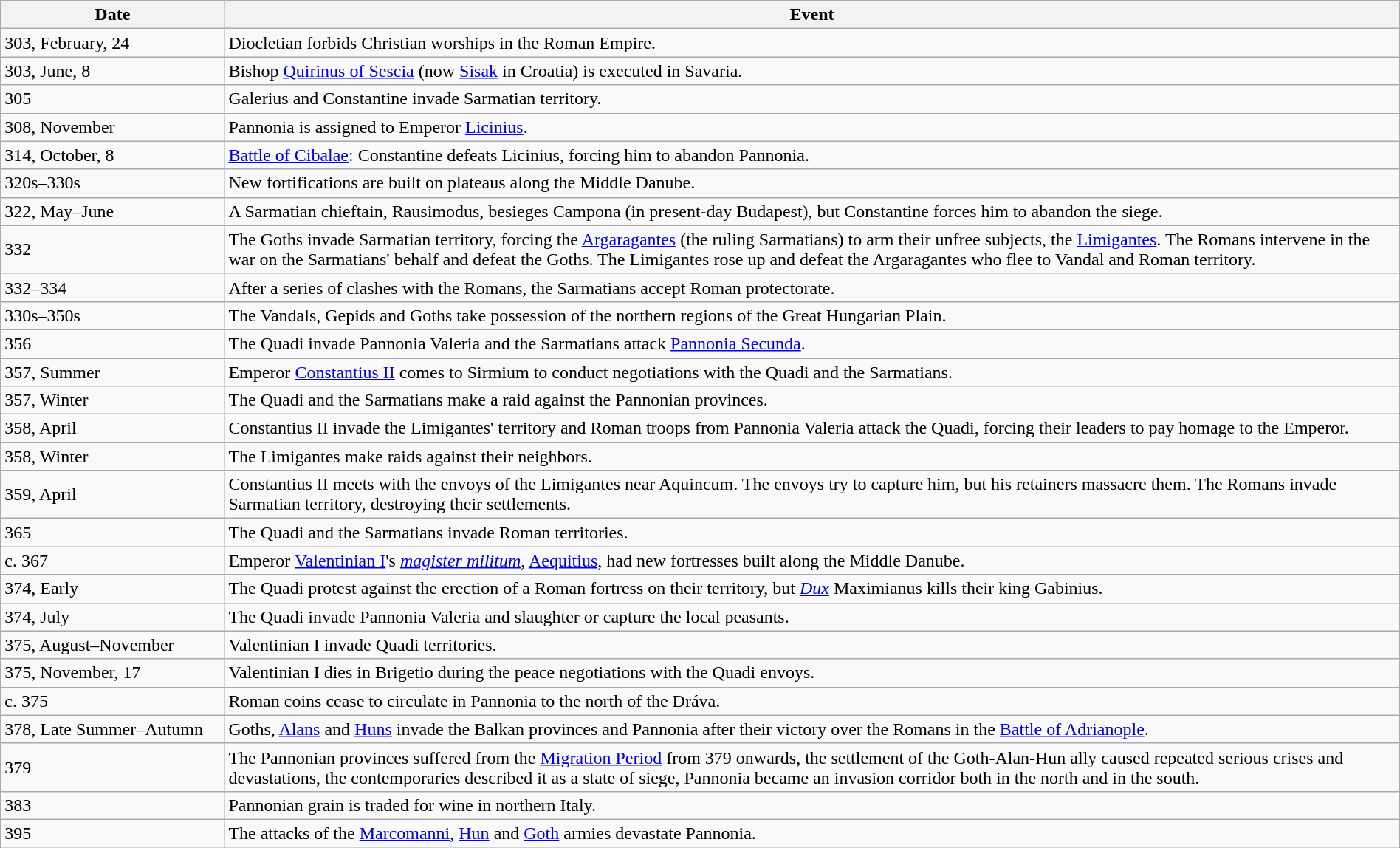<table class="wikitable" width="100%">
<tr>
<th width="16%">Date</th>
<th width="84%">Event</th>
</tr>
<tr>
<td>303, February, 24</td>
<td>Diocletian forbids Christian worships in the Roman Empire.</td>
</tr>
<tr>
<td>303, June, 8</td>
<td>Bishop <a href='#'>Quirinus of Sescia</a> (now <a href='#'>Sisak</a> in Croatia) is executed in Savaria.</td>
</tr>
<tr>
<td>305</td>
<td>Galerius and Constantine invade Sarmatian territory.</td>
</tr>
<tr>
<td>308, November</td>
<td>Pannonia is assigned to Emperor <a href='#'>Licinius</a>.</td>
</tr>
<tr>
<td>314, October, 8</td>
<td><a href='#'>Battle of Cibalae</a>: Constantine defeats Licinius, forcing him to abandon Pannonia.</td>
</tr>
<tr>
<td>320s–330s</td>
<td>New fortifications are built on plateaus along the Middle Danube.</td>
</tr>
<tr>
<td>322, May–June</td>
<td>A Sarmatian chieftain, Rausimodus, besieges Campona (in present-day Budapest), but Constantine forces him to abandon the siege.</td>
</tr>
<tr>
<td>332</td>
<td>The Goths invade Sarmatian territory, forcing the <a href='#'>Argaragantes</a> (the ruling Sarmatians) to arm their unfree subjects, the <a href='#'>Limigantes</a>. The Romans intervene in the war on the Sarmatians' behalf and defeat the Goths. The Limigantes rose up and defeat the Argaragantes who flee to Vandal and Roman territory.</td>
</tr>
<tr>
<td>332–334</td>
<td>After a series of clashes with the Romans, the Sarmatians accept Roman protectorate.</td>
</tr>
<tr>
<td>330s–350s</td>
<td>The Vandals, Gepids and Goths take possession of the northern regions of the Great Hungarian Plain.</td>
</tr>
<tr>
<td>356</td>
<td>The Quadi invade Pannonia Valeria and the Sarmatians attack <a href='#'>Pannonia Secunda</a>.</td>
</tr>
<tr>
<td>357, Summer</td>
<td>Emperor <a href='#'>Constantius II</a> comes to Sirmium to conduct negotiations with the Quadi and the Sarmatians.</td>
</tr>
<tr>
<td>357, Winter</td>
<td>The Quadi and the Sarmatians make a raid against the Pannonian provinces.</td>
</tr>
<tr>
<td>358, April</td>
<td>Constantius II invade the Limigantes' territory and Roman troops from Pannonia Valeria attack the Quadi, forcing their leaders to pay homage to the Emperor.</td>
</tr>
<tr>
<td>358, Winter</td>
<td>The Limigantes make raids against their neighbors.</td>
</tr>
<tr>
<td>359, April</td>
<td>Constantius II meets with the envoys of the Limigantes near Aquincum. The envoys try to capture him, but his retainers massacre them. The Romans invade Sarmatian territory, destroying their settlements.</td>
</tr>
<tr>
<td>365</td>
<td>The Quadi and the Sarmatians invade Roman territories.</td>
</tr>
<tr>
<td>c. 367</td>
<td>Emperor <a href='#'>Valentinian I</a>'s <em><a href='#'>magister militum</a></em>, <a href='#'>Aequitius</a>, had new fortresses built along the Middle Danube.</td>
</tr>
<tr>
<td>374, Early</td>
<td>The Quadi protest against the erection of a Roman fortress on their territory, but <em><a href='#'>Dux</a></em> Maximianus kills their king Gabinius.</td>
</tr>
<tr>
<td>374, July</td>
<td>The Quadi invade Pannonia Valeria and slaughter or capture the local peasants.</td>
</tr>
<tr>
<td>375, August–November</td>
<td>Valentinian I invade Quadi territories.</td>
</tr>
<tr>
<td>375, November, 17</td>
<td>Valentinian I dies in Brigetio during the peace negotiations with the Quadi envoys.</td>
</tr>
<tr>
<td>c. 375</td>
<td>Roman coins cease to circulate in Pannonia to the north of the Dráva.</td>
</tr>
<tr>
<td>378, Late Summer–Autumn</td>
<td>Goths, <a href='#'>Alans</a> and <a href='#'>Huns</a> invade the Balkan provinces and Pannonia after their victory over the Romans in the <a href='#'>Battle of Adrianople</a>.</td>
</tr>
<tr>
<td>379</td>
<td>The Pannonian provinces suffered from the <a href='#'>Migration Period</a> from 379 onwards, the settlement of the Goth-Alan-Hun ally caused repeated serious crises and devastations, the contemporaries described it as a state of siege, Pannonia became an invasion corridor both in the north and in the south.</td>
</tr>
<tr>
<td>383</td>
<td>Pannonian grain is traded for wine in northern Italy.</td>
</tr>
<tr>
<td>395</td>
<td>The attacks of the <a href='#'>Marcomanni</a>, <a href='#'>Hun</a> and <a href='#'>Goth</a> armies devastate Pannonia.</td>
</tr>
</table>
